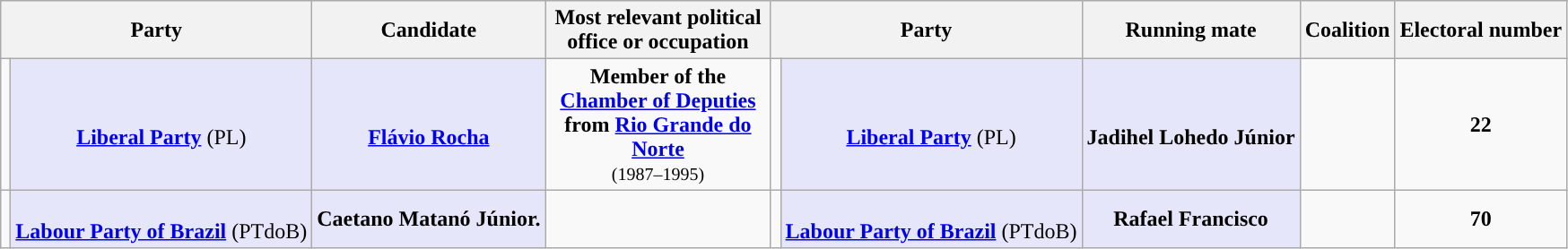<table class="wikitable" style="text-align:center">
<tr>
<th colspan="2">Party</th>
<th>Candidate</th>
<th style="max-width:10em">Most relevant political office or occupation</th>
<th colspan="2">Party</th>
<th>Running mate</th>
<th>Coalition</th>
<th>Electoral number</th>
</tr>
<tr>
<td style="background:"></td>
<td style="background:lavender;" max-width:150px><br><strong><a href='#'>Liberal Party</a></strong> (PL)</td>
<td style="background:lavender;" max-width:150px><br><strong><a href='#'>Flávio Rocha</a></strong></td>
<td style="max-width:10em"><strong>Member of the <a href='#'>Chamber of Deputies</a> from <a href='#'>Rio Grande do Norte</a></strong><br><small>(1987–1995)</small></td>
<td style="background:"></td>
<td style="background:lavender;" max-width:150px><br><strong><a href='#'>Liberal Party</a></strong> (PL)</td>
<td style="background:lavender;" max-width:150px><br><strong>Jadihel Lohedo Júnior</strong></td>
<td></td>
<td><strong>22</strong></td>
</tr>
<tr>
<td style="background:"></td>
<td style="background:lavender;" max-width:150px><br><strong><a href='#'>Labour Party of Brazil</a></strong> (PTdoB)</td>
<td style="background:lavender;" max-width:150px><strong>Caetano Matanó Júnior.</strong></td>
<td style="max-width:10em"></td>
<td style="background:"></td>
<td style="background:lavender;" max-width:150px><br><strong><a href='#'>Labour Party of Brazil</a></strong> (PTdoB)</td>
<td style="background:lavender;" max-width:150px><strong>Rafael Francisco</strong></td>
<td></td>
<td><strong>70</strong></td>
</tr>
</table>
